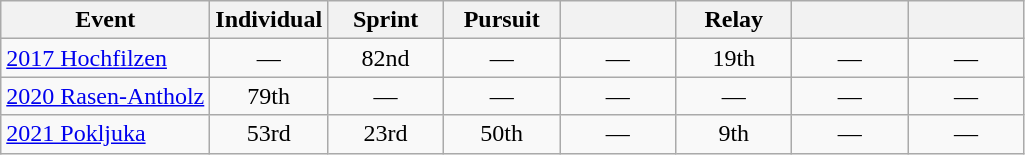<table class="wikitable" style="text-align: center;">
<tr ">
<th>Event</th>
<th style="width:70px;">Individual</th>
<th style="width:70px;">Sprint</th>
<th style="width:70px;">Pursuit</th>
<th style="width:70px;"></th>
<th style="width:70px;">Relay</th>
<th style="width:70px;"></th>
<th style="width:70px;"></th>
</tr>
<tr>
<td align=left> <a href='#'>2017 Hochfilzen</a></td>
<td>—</td>
<td>82nd</td>
<td>—</td>
<td>—</td>
<td>19th</td>
<td>—</td>
<td>—</td>
</tr>
<tr>
<td align=left> <a href='#'>2020 Rasen-Antholz</a></td>
<td>79th</td>
<td>—</td>
<td>—</td>
<td>—</td>
<td>—</td>
<td>—</td>
<td>—</td>
</tr>
<tr>
<td align="left"> <a href='#'>2021 Pokljuka</a></td>
<td>53rd</td>
<td>23rd</td>
<td>50th</td>
<td>—</td>
<td>9th</td>
<td>—</td>
<td>—</td>
</tr>
</table>
